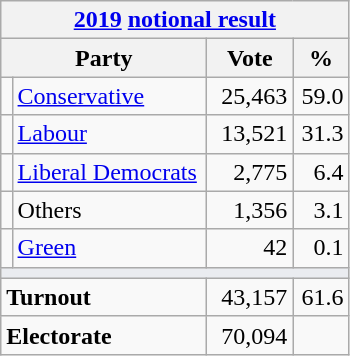<table class="wikitable">
<tr>
<th colspan="4"><a href='#'>2019</a> <a href='#'>notional result</a></th>
</tr>
<tr>
<th bgcolor="#DDDDFF" width="130px" colspan="2">Party</th>
<th bgcolor="#DDDDFF" width="50px">Vote</th>
<th bgcolor="#DDDDFF" width="30px">%</th>
</tr>
<tr>
<td></td>
<td><a href='#'>Conservative</a></td>
<td align=right>25,463</td>
<td align=right>59.0</td>
</tr>
<tr>
<td></td>
<td><a href='#'>Labour</a></td>
<td align=right>13,521</td>
<td align=right>31.3</td>
</tr>
<tr>
<td></td>
<td><a href='#'>Liberal Democrats</a></td>
<td align=right>2,775</td>
<td align=right>6.4</td>
</tr>
<tr>
<td></td>
<td>Others</td>
<td align=right>1,356</td>
<td align=right>3.1</td>
</tr>
<tr>
<td></td>
<td><a href='#'>Green</a></td>
<td align=right>42</td>
<td align=right>0.1</td>
</tr>
<tr>
<td colspan="4" bgcolor="#EAECF0"></td>
</tr>
<tr>
<td colspan="2"><strong>Turnout</strong></td>
<td align=right>43,157</td>
<td align=right>61.6</td>
</tr>
<tr>
<td colspan="2"><strong>Electorate</strong></td>
<td align=right>70,094</td>
</tr>
</table>
